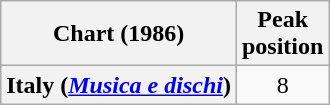<table class="wikitable plainrowheaders" style="text-align:center">
<tr>
<th scope="col">Chart (1986)</th>
<th scope="col">Peak<br>position</th>
</tr>
<tr>
<th scope="row">Italy (<em><a href='#'>Musica e dischi</a></em>)</th>
<td>8</td>
</tr>
</table>
